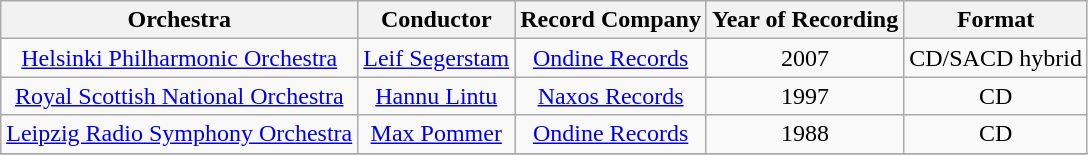<table class="wikitable" style="text-align:center">
<tr>
<th>Orchestra</th>
<th>Conductor</th>
<th>Record Company</th>
<th>Year of Recording</th>
<th>Format</th>
</tr>
<tr>
<td><a href='#'>Helsinki Philharmonic Orchestra</a></td>
<td><a href='#'>Leif Segerstam</a></td>
<td><a href='#'>Ondine Records</a></td>
<td>2007</td>
<td>CD/SACD hybrid</td>
</tr>
<tr>
<td><a href='#'>Royal Scottish National Orchestra</a></td>
<td><a href='#'>Hannu Lintu</a></td>
<td><a href='#'>Naxos Records</a></td>
<td>1997</td>
<td>CD</td>
</tr>
<tr>
<td><a href='#'>Leipzig Radio Symphony Orchestra</a></td>
<td><a href='#'>Max Pommer</a></td>
<td><a href='#'>Ondine Records</a></td>
<td>1988</td>
<td>CD</td>
</tr>
<tr>
</tr>
</table>
